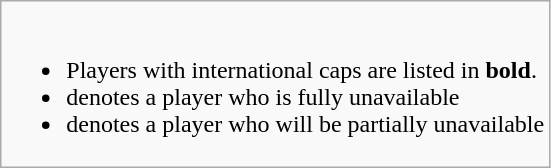<table class="wikitable">
<tr>
<td><br><ul><li>Players with international caps are listed in <strong>bold</strong>.</li><li> denotes a player who is fully unavailable</li><li> denotes a player who will be partially unavailable</li></ul></td>
</tr>
</table>
